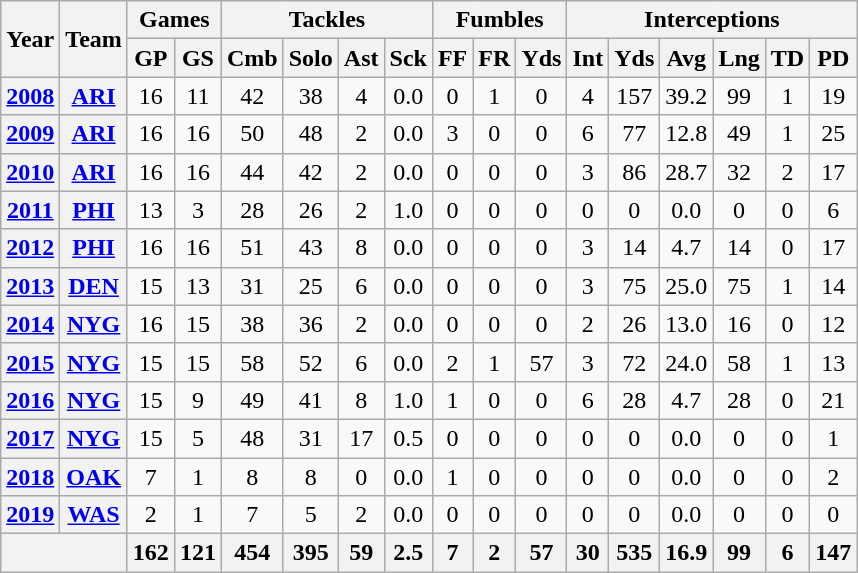<table class="wikitable" style="text-align: center;">
<tr>
<th rowspan="2">Year</th>
<th rowspan="2">Team</th>
<th colspan="2">Games</th>
<th colspan="4">Tackles</th>
<th colspan="3">Fumbles</th>
<th colspan="6">Interceptions</th>
</tr>
<tr>
<th>GP</th>
<th>GS</th>
<th>Cmb</th>
<th>Solo</th>
<th>Ast</th>
<th>Sck</th>
<th>FF</th>
<th>FR</th>
<th>Yds</th>
<th>Int</th>
<th>Yds</th>
<th>Avg</th>
<th>Lng</th>
<th>TD</th>
<th>PD</th>
</tr>
<tr>
<th><a href='#'>2008</a></th>
<th><a href='#'>ARI</a></th>
<td>16</td>
<td>11</td>
<td>42</td>
<td>38</td>
<td>4</td>
<td>0.0</td>
<td>0</td>
<td>1</td>
<td>0</td>
<td>4</td>
<td>157</td>
<td>39.2</td>
<td>99</td>
<td>1</td>
<td>19</td>
</tr>
<tr>
<th><a href='#'>2009</a></th>
<th><a href='#'>ARI</a></th>
<td>16</td>
<td>16</td>
<td>50</td>
<td>48</td>
<td>2</td>
<td>0.0</td>
<td>3</td>
<td>0</td>
<td>0</td>
<td>6</td>
<td>77</td>
<td>12.8</td>
<td>49</td>
<td>1</td>
<td>25</td>
</tr>
<tr>
<th><a href='#'>2010</a></th>
<th><a href='#'>ARI</a></th>
<td>16</td>
<td>16</td>
<td>44</td>
<td>42</td>
<td>2</td>
<td>0.0</td>
<td>0</td>
<td>0</td>
<td>0</td>
<td>3</td>
<td>86</td>
<td>28.7</td>
<td>32</td>
<td>2</td>
<td>17</td>
</tr>
<tr>
<th><a href='#'>2011</a></th>
<th><a href='#'>PHI</a></th>
<td>13</td>
<td>3</td>
<td>28</td>
<td>26</td>
<td>2</td>
<td>1.0</td>
<td>0</td>
<td>0</td>
<td>0</td>
<td>0</td>
<td>0</td>
<td>0.0</td>
<td>0</td>
<td>0</td>
<td>6</td>
</tr>
<tr>
<th><a href='#'>2012</a></th>
<th><a href='#'>PHI</a></th>
<td>16</td>
<td>16</td>
<td>51</td>
<td>43</td>
<td>8</td>
<td>0.0</td>
<td>0</td>
<td>0</td>
<td>0</td>
<td>3</td>
<td>14</td>
<td>4.7</td>
<td>14</td>
<td>0</td>
<td>17</td>
</tr>
<tr>
<th><a href='#'>2013</a></th>
<th><a href='#'>DEN</a></th>
<td>15</td>
<td>13</td>
<td>31</td>
<td>25</td>
<td>6</td>
<td>0.0</td>
<td>0</td>
<td>0</td>
<td>0</td>
<td>3</td>
<td>75</td>
<td>25.0</td>
<td>75</td>
<td>1</td>
<td>14</td>
</tr>
<tr>
<th><a href='#'>2014</a></th>
<th><a href='#'>NYG</a></th>
<td>16</td>
<td>15</td>
<td>38</td>
<td>36</td>
<td>2</td>
<td>0.0</td>
<td>0</td>
<td>0</td>
<td>0</td>
<td>2</td>
<td>26</td>
<td>13.0</td>
<td>16</td>
<td>0</td>
<td>12</td>
</tr>
<tr>
<th><a href='#'>2015</a></th>
<th><a href='#'>NYG</a></th>
<td>15</td>
<td>15</td>
<td>58</td>
<td>52</td>
<td>6</td>
<td>0.0</td>
<td>2</td>
<td>1</td>
<td>57</td>
<td>3</td>
<td>72</td>
<td>24.0</td>
<td>58</td>
<td>1</td>
<td>13</td>
</tr>
<tr>
<th><a href='#'>2016</a></th>
<th><a href='#'>NYG</a></th>
<td>15</td>
<td>9</td>
<td>49</td>
<td>41</td>
<td>8</td>
<td>1.0</td>
<td>1</td>
<td>0</td>
<td>0</td>
<td>6</td>
<td>28</td>
<td>4.7</td>
<td>28</td>
<td>0</td>
<td>21</td>
</tr>
<tr>
<th><a href='#'>2017</a></th>
<th><a href='#'>NYG</a></th>
<td>15</td>
<td>5</td>
<td>48</td>
<td>31</td>
<td>17</td>
<td>0.5</td>
<td>0</td>
<td>0</td>
<td>0</td>
<td>0</td>
<td>0</td>
<td>0.0</td>
<td>0</td>
<td>0</td>
<td>1</td>
</tr>
<tr>
<th><a href='#'>2018</a></th>
<th><a href='#'>OAK</a></th>
<td>7</td>
<td>1</td>
<td>8</td>
<td>8</td>
<td>0</td>
<td>0.0</td>
<td>1</td>
<td>0</td>
<td>0</td>
<td>0</td>
<td>0</td>
<td>0.0</td>
<td>0</td>
<td>0</td>
<td>2</td>
</tr>
<tr>
<th><a href='#'>2019</a></th>
<th><a href='#'>WAS</a></th>
<td>2</td>
<td>1</td>
<td>7</td>
<td>5</td>
<td>2</td>
<td>0.0</td>
<td>0</td>
<td>0</td>
<td>0</td>
<td>0</td>
<td>0</td>
<td>0.0</td>
<td>0</td>
<td>0</td>
<td>0</td>
</tr>
<tr>
<th colspan="2"></th>
<th>162</th>
<th>121</th>
<th>454</th>
<th>395</th>
<th>59</th>
<th>2.5</th>
<th>7</th>
<th>2</th>
<th>57</th>
<th>30</th>
<th>535</th>
<th>16.9</th>
<th>99</th>
<th>6</th>
<th>147</th>
</tr>
</table>
